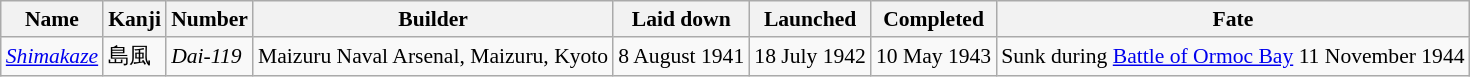<table class="wikitable" style="font-size:90%;">
<tr>
<th>Name</th>
<th>Kanji</th>
<th>Number</th>
<th>Builder</th>
<th>Laid down</th>
<th>Launched</th>
<th>Completed</th>
<th>Fate</th>
</tr>
<tr>
<td><a href='#'><em>Shimakaze</em></a></td>
<td>島風</td>
<td><em>Dai-119</em></td>
<td>Maizuru Naval Arsenal, Maizuru, Kyoto</td>
<td>8 August 1941</td>
<td>18 July 1942</td>
<td>10 May 1943</td>
<td>Sunk during <a href='#'>Battle of Ormoc Bay</a> 11 November 1944</td>
</tr>
</table>
